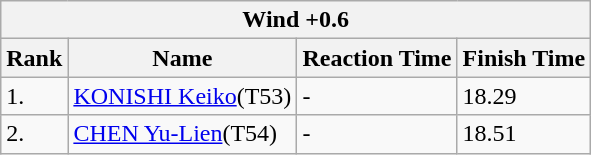<table class="wikitable">
<tr>
<th colspan="4">Wind +0.6</th>
</tr>
<tr>
<th>Rank</th>
<th>Name</th>
<th>Reaction Time</th>
<th>Finish Time</th>
</tr>
<tr>
<td>1.</td>
<td><a href='#'>KONISHI Keiko</a>(T53)<br></td>
<td>-</td>
<td>18.29</td>
</tr>
<tr>
<td>2.</td>
<td><a href='#'>CHEN Yu-Lien</a>(T54)<br></td>
<td>-</td>
<td>18.51</td>
</tr>
</table>
